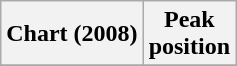<table class="wikitable plainrowheaders" style="text-align:center">
<tr>
<th scope="col">Chart (2008)</th>
<th scope="col">Peak<br>position</th>
</tr>
<tr>
</tr>
</table>
